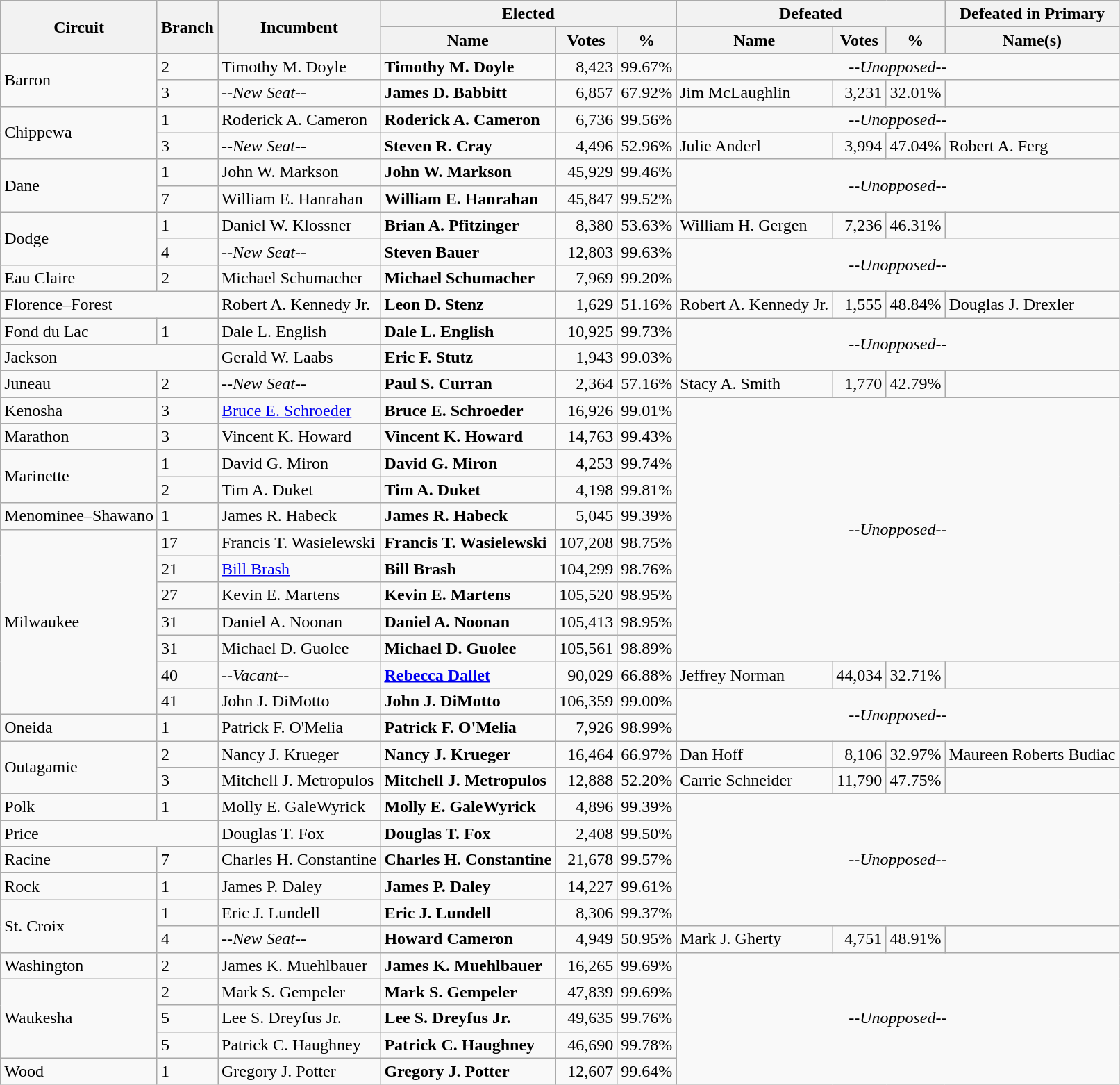<table class="wikitable">
<tr>
<th rowspan="2">Circuit</th>
<th rowspan="2">Branch</th>
<th rowspan="2">Incumbent</th>
<th colspan="3">Elected</th>
<th colspan="3">Defeated</th>
<th>Defeated in Primary</th>
</tr>
<tr>
<th>Name</th>
<th>Votes</th>
<th>%</th>
<th>Name</th>
<th>Votes</th>
<th>%</th>
<th>Name(s)</th>
</tr>
<tr>
<td rowspan="2">Barron</td>
<td>2</td>
<td>Timothy M. Doyle</td>
<td><strong>Timothy M. Doyle</strong></td>
<td align="right">8,423</td>
<td align="right">99.67%</td>
<td colspan="4" align="center"><em>--Unopposed--</em></td>
</tr>
<tr>
<td>3</td>
<td><em>--New Seat--</em></td>
<td><strong>James D. Babbitt</strong></td>
<td align="right">6,857</td>
<td align="right">67.92%</td>
<td>Jim McLaughlin</td>
<td align="right">3,231</td>
<td align="right">32.01%</td>
<td></td>
</tr>
<tr>
<td rowspan="2">Chippewa</td>
<td>1</td>
<td>Roderick A. Cameron</td>
<td><strong>Roderick A. Cameron</strong></td>
<td align="right">6,736</td>
<td align="right">99.56%</td>
<td colspan="4" align="center"><em>--Unopposed--</em></td>
</tr>
<tr>
<td>3</td>
<td><em>--New Seat--</em></td>
<td><strong>Steven R. Cray</strong></td>
<td align="right">4,496</td>
<td align="right">52.96%</td>
<td>Julie Anderl</td>
<td align="right">3,994</td>
<td align="right">47.04%</td>
<td>Robert A. Ferg</td>
</tr>
<tr>
<td rowspan="2">Dane</td>
<td>1</td>
<td>John W. Markson</td>
<td><strong>John W. Markson</strong></td>
<td align="right">45,929</td>
<td align="right">99.46%</td>
<td rowspan="2" colspan="4" align="center"><em>--Unopposed--</em></td>
</tr>
<tr>
<td>7</td>
<td>William E. Hanrahan</td>
<td><strong>William E. Hanrahan</strong></td>
<td align="right">45,847</td>
<td align="right">99.52%</td>
</tr>
<tr>
<td rowspan="2">Dodge</td>
<td>1</td>
<td>Daniel W. Klossner</td>
<td><strong>Brian A. Pfitzinger</strong></td>
<td align="right">8,380</td>
<td align="right">53.63%</td>
<td>William H. Gergen</td>
<td align="right">7,236</td>
<td align="right">46.31%</td>
<td></td>
</tr>
<tr>
<td>4</td>
<td><em>--New Seat--</em></td>
<td><strong>Steven Bauer</strong></td>
<td align="right">12,803</td>
<td align="right">99.63%</td>
<td rowspan="2" colspan="4" align="center"><em>--Unopposed--</em></td>
</tr>
<tr>
<td>Eau Claire</td>
<td>2</td>
<td>Michael Schumacher</td>
<td><strong>Michael Schumacher</strong></td>
<td align="right">7,969</td>
<td align="right">99.20%</td>
</tr>
<tr>
<td colspan="2">Florence–Forest</td>
<td>Robert A. Kennedy Jr.</td>
<td><strong>Leon D. Stenz</strong></td>
<td align="right">1,629</td>
<td align="right">51.16%</td>
<td>Robert A. Kennedy Jr.</td>
<td align="right">1,555</td>
<td align="right">48.84%</td>
<td>Douglas J. Drexler</td>
</tr>
<tr>
<td>Fond du Lac</td>
<td>1</td>
<td>Dale L. English</td>
<td><strong>Dale L. English</strong></td>
<td align="right">10,925</td>
<td align="right">99.73%</td>
<td rowspan="2" colspan="4" align="center"><em>--Unopposed--</em></td>
</tr>
<tr>
<td colspan="2">Jackson</td>
<td>Gerald W. Laabs</td>
<td><strong>Eric F. Stutz</strong></td>
<td align="right">1,943</td>
<td align="right">99.03%</td>
</tr>
<tr>
<td>Juneau</td>
<td>2</td>
<td><em>--New Seat--</em></td>
<td><strong>Paul S. Curran</strong></td>
<td align="right">2,364</td>
<td align="right">57.16%</td>
<td>Stacy A. Smith</td>
<td align="right">1,770</td>
<td align="right">42.79%</td>
<td></td>
</tr>
<tr>
<td>Kenosha</td>
<td>3</td>
<td><a href='#'>Bruce E. Schroeder</a></td>
<td><strong>Bruce E. Schroeder</strong></td>
<td align="right">16,926</td>
<td align="right">99.01%</td>
<td rowspan="10" colspan="4" align="center"><em>--Unopposed--</em></td>
</tr>
<tr>
<td>Marathon</td>
<td>3</td>
<td>Vincent K. Howard</td>
<td><strong>Vincent K. Howard</strong></td>
<td align="right">14,763</td>
<td align="right">99.43%</td>
</tr>
<tr>
<td rowspan="2">Marinette</td>
<td>1</td>
<td>David G. Miron</td>
<td><strong>David G. Miron</strong></td>
<td align="right">4,253</td>
<td align="right">99.74%</td>
</tr>
<tr>
<td>2</td>
<td>Tim A. Duket</td>
<td><strong>Tim A. Duket</strong></td>
<td align="right">4,198</td>
<td align="right">99.81%</td>
</tr>
<tr>
<td>Menominee–Shawano</td>
<td>1</td>
<td>James R. Habeck</td>
<td><strong>James R. Habeck</strong></td>
<td align="right">5,045</td>
<td align="right">99.39%</td>
</tr>
<tr>
<td rowspan="7">Milwaukee</td>
<td>17</td>
<td>Francis T. Wasielewski</td>
<td><strong>Francis T. Wasielewski</strong></td>
<td align="right">107,208</td>
<td align="right">98.75%</td>
</tr>
<tr>
<td>21</td>
<td><a href='#'>Bill Brash</a></td>
<td><strong>Bill Brash</strong></td>
<td align="right">104,299</td>
<td align="right">98.76%</td>
</tr>
<tr>
<td>27</td>
<td>Kevin E. Martens</td>
<td><strong>Kevin E. Martens</strong></td>
<td align="right">105,520</td>
<td align="right">98.95%</td>
</tr>
<tr>
<td>31</td>
<td>Daniel A. Noonan</td>
<td><strong>Daniel A. Noonan</strong></td>
<td align="right">105,413</td>
<td align="right">98.95%</td>
</tr>
<tr>
<td>31</td>
<td>Michael D. Guolee</td>
<td><strong>Michael D. Guolee</strong></td>
<td align="right">105,561</td>
<td align="right">98.89%</td>
</tr>
<tr>
<td>40</td>
<td><em>--Vacant--</em></td>
<td><strong><a href='#'>Rebecca Dallet</a></strong></td>
<td align="right">90,029</td>
<td align="right">66.88%</td>
<td>Jeffrey Norman</td>
<td align="right">44,034</td>
<td align="right">32.71%</td>
<td></td>
</tr>
<tr>
<td>41</td>
<td>John J. DiMotto</td>
<td><strong>John J. DiMotto</strong></td>
<td align="right">106,359</td>
<td align="right">99.00%</td>
<td rowspan="2" colspan="4" align="center"><em>--Unopposed--</em></td>
</tr>
<tr>
<td>Oneida</td>
<td>1</td>
<td>Patrick F. O'Melia</td>
<td><strong>Patrick F. O'Melia</strong></td>
<td align="right">7,926</td>
<td align="right">98.99%</td>
</tr>
<tr>
<td rowspan="2">Outagamie</td>
<td>2</td>
<td>Nancy J. Krueger</td>
<td><strong>Nancy J. Krueger</strong></td>
<td align="right">16,464</td>
<td align="right">66.97%</td>
<td>Dan Hoff</td>
<td align="right">8,106</td>
<td align="right">32.97%</td>
<td>Maureen Roberts Budiac</td>
</tr>
<tr>
<td>3</td>
<td>Mitchell J. Metropulos</td>
<td><strong>Mitchell J. Metropulos</strong></td>
<td align="right">12,888</td>
<td align="right">52.20%</td>
<td>Carrie Schneider</td>
<td align="right">11,790</td>
<td align="right">47.75%</td>
<td></td>
</tr>
<tr>
<td>Polk</td>
<td>1</td>
<td>Molly E. GaleWyrick</td>
<td><strong>Molly E. GaleWyrick</strong></td>
<td align="right">4,896</td>
<td align="right">99.39%</td>
<td rowspan="5" colspan="4" align="center"><em>--Unopposed--</em></td>
</tr>
<tr>
<td colspan="2">Price</td>
<td>Douglas T. Fox</td>
<td><strong>Douglas T. Fox</strong></td>
<td align="right">2,408</td>
<td align="right">99.50%</td>
</tr>
<tr>
<td>Racine</td>
<td>7</td>
<td>Charles H. Constantine</td>
<td><strong>Charles H. Constantine</strong></td>
<td align="right">21,678</td>
<td align="right">99.57%</td>
</tr>
<tr>
<td>Rock</td>
<td>1</td>
<td>James P. Daley</td>
<td><strong>James P. Daley</strong></td>
<td align="right">14,227</td>
<td align="right">99.61%</td>
</tr>
<tr>
<td rowspan="2">St. Croix</td>
<td>1</td>
<td>Eric J. Lundell</td>
<td><strong>Eric J. Lundell</strong></td>
<td align="right">8,306</td>
<td align="right">99.37%</td>
</tr>
<tr>
<td>4</td>
<td><em>--New Seat--</em></td>
<td><strong>Howard Cameron</strong></td>
<td align="right">4,949</td>
<td align="right">50.95%</td>
<td>Mark J. Gherty</td>
<td align="right">4,751</td>
<td align="right">48.91%</td>
<td></td>
</tr>
<tr>
<td>Washington</td>
<td>2</td>
<td>James K. Muehlbauer</td>
<td><strong>James K. Muehlbauer</strong></td>
<td align="right">16,265</td>
<td align="right">99.69%</td>
<td rowspan="5" colspan="4" align="center"><em>--Unopposed--</em></td>
</tr>
<tr>
<td rowspan="3">Waukesha</td>
<td>2</td>
<td>Mark S. Gempeler</td>
<td><strong>Mark S. Gempeler</strong></td>
<td align="right">47,839</td>
<td align="right">99.69%</td>
</tr>
<tr>
<td>5</td>
<td>Lee S. Dreyfus Jr.</td>
<td><strong>Lee S. Dreyfus Jr.</strong></td>
<td align="right">49,635</td>
<td align="right">99.76%</td>
</tr>
<tr>
<td>5</td>
<td>Patrick C. Haughney</td>
<td><strong>Patrick C. Haughney</strong></td>
<td align="right">46,690</td>
<td align="right">99.78%</td>
</tr>
<tr>
<td>Wood</td>
<td>1</td>
<td>Gregory J. Potter</td>
<td><strong>Gregory J. Potter</strong></td>
<td align="right">12,607</td>
<td align="right">99.64%</td>
</tr>
</table>
